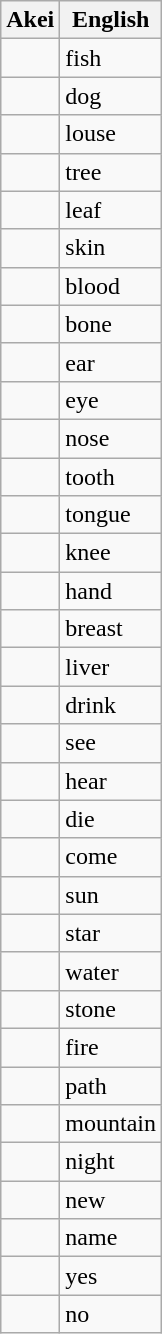<table class="wikitable">
<tr>
<th>Akei</th>
<th>English</th>
</tr>
<tr>
<td></td>
<td>fish</td>
</tr>
<tr>
<td></td>
<td>dog</td>
</tr>
<tr>
<td></td>
<td>louse</td>
</tr>
<tr>
<td></td>
<td>tree</td>
</tr>
<tr>
<td></td>
<td>leaf</td>
</tr>
<tr>
<td></td>
<td>skin</td>
</tr>
<tr>
<td></td>
<td>blood</td>
</tr>
<tr>
<td></td>
<td>bone</td>
</tr>
<tr>
<td></td>
<td>ear</td>
</tr>
<tr>
<td></td>
<td>eye</td>
</tr>
<tr>
<td></td>
<td>nose</td>
</tr>
<tr>
<td></td>
<td>tooth</td>
</tr>
<tr>
<td></td>
<td>tongue</td>
</tr>
<tr>
<td></td>
<td>knee</td>
</tr>
<tr>
<td></td>
<td>hand</td>
</tr>
<tr>
<td></td>
<td>breast</td>
</tr>
<tr>
<td></td>
<td>liver</td>
</tr>
<tr>
<td></td>
<td>drink</td>
</tr>
<tr>
<td></td>
<td>see</td>
</tr>
<tr>
<td></td>
<td>hear</td>
</tr>
<tr>
<td></td>
<td>die</td>
</tr>
<tr>
<td></td>
<td>come</td>
</tr>
<tr>
<td></td>
<td>sun</td>
</tr>
<tr>
<td></td>
<td>star</td>
</tr>
<tr>
<td></td>
<td>water</td>
</tr>
<tr>
<td></td>
<td>stone</td>
</tr>
<tr>
<td></td>
<td>fire</td>
</tr>
<tr>
<td></td>
<td>path</td>
</tr>
<tr>
<td></td>
<td>mountain</td>
</tr>
<tr>
<td></td>
<td>night</td>
</tr>
<tr>
<td></td>
<td>new</td>
</tr>
<tr>
<td></td>
<td>name</td>
</tr>
<tr>
<td></td>
<td>yes</td>
</tr>
<tr>
<td></td>
<td>no</td>
</tr>
</table>
